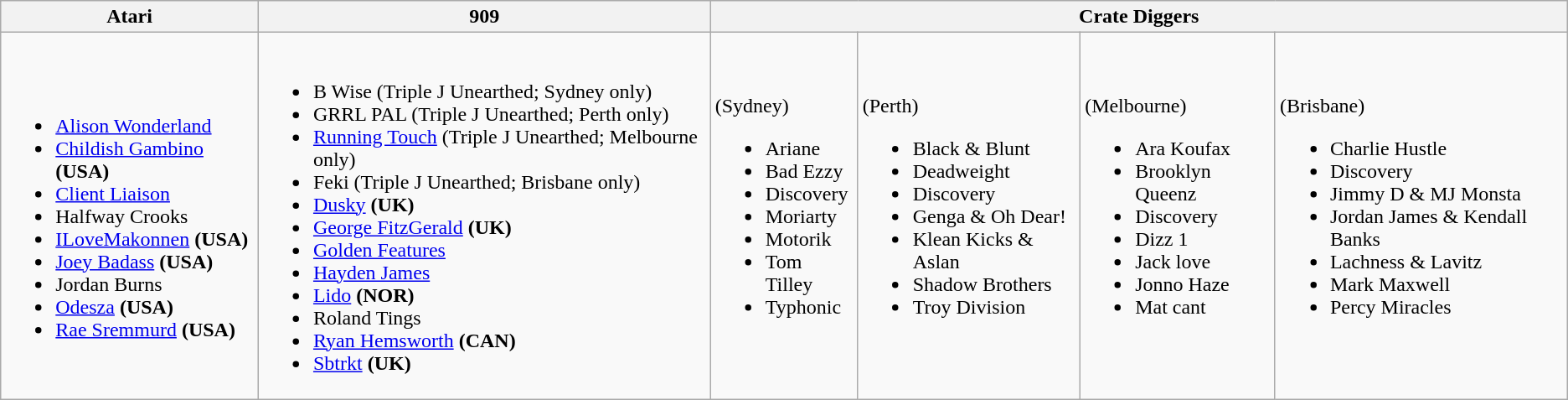<table class="wikitable">
<tr>
<th>Atari</th>
<th>909</th>
<th colspan="4">Crate Diggers</th>
</tr>
<tr>
<td><br><ul><li><a href='#'>Alison Wonderland</a></li><li><a href='#'>Childish Gambino</a> <strong>(USA)</strong></li><li><a href='#'>Client Liaison</a></li><li>Halfway Crooks</li><li><a href='#'>ILoveMakonnen</a> <strong>(USA)</strong></li><li><a href='#'>Joey Badass</a> <strong>(USA)</strong></li><li>Jordan Burns</li><li><a href='#'>Odesza</a> <strong>(USA)</strong></li><li><a href='#'>Rae Sremmurd</a> <strong>(USA)</strong></li></ul></td>
<td><br><ul><li>B Wise (Triple J Unearthed; Sydney only)</li><li>GRRL PAL (Triple J Unearthed; Perth only)</li><li><a href='#'>Running Touch</a> (Triple J Unearthed; Melbourne only)</li><li>Feki (Triple J Unearthed; Brisbane only)</li><li><a href='#'>Dusky</a> <strong>(UK)</strong></li><li><a href='#'>George FitzGerald</a> <strong>(UK)</strong></li><li><a href='#'>Golden Features</a></li><li><a href='#'>Hayden James</a></li><li><a href='#'>Lido</a> <strong>(NOR)</strong></li><li>Roland Tings</li><li><a href='#'>Ryan Hemsworth</a> <strong>(CAN)</strong></li><li><a href='#'>Sbtrkt</a> <strong>(UK)</strong></li></ul></td>
<td>(Sydney)<br><ul><li>Ariane</li><li>Bad Ezzy</li><li>Discovery</li><li>Moriarty</li><li>Motorik</li><li>Tom Tilley</li><li>Typhonic</li></ul></td>
<td>(Perth)<br><ul><li>Black & Blunt</li><li>Deadweight</li><li>Discovery</li><li>Genga & Oh Dear!</li><li>Klean Kicks & Aslan</li><li>Shadow Brothers</li><li>Troy Division</li></ul></td>
<td>(Melbourne)<br><ul><li>Ara Koufax</li><li>Brooklyn Queenz</li><li>Discovery</li><li>Dizz 1</li><li>Jack love</li><li>Jonno Haze</li><li>Mat cant</li></ul></td>
<td>(Brisbane)<br><ul><li>Charlie Hustle</li><li>Discovery</li><li>Jimmy D & MJ Monsta</li><li>Jordan James & Kendall Banks</li><li>Lachness & Lavitz</li><li>Mark Maxwell</li><li>Percy Miracles</li></ul></td>
</tr>
</table>
